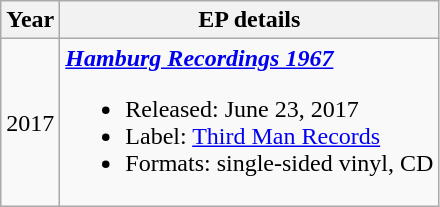<table class="wikitable">
<tr>
<th>Year</th>
<th>EP details</th>
</tr>
<tr>
<td>2017</td>
<td><strong><em><a href='#'>Hamburg Recordings 1967</a></em></strong><br><ul><li>Released: June 23, 2017</li><li>Label: <a href='#'>Third Man Records</a> </li><li>Formats: single-sided vinyl, CD</li></ul></td>
</tr>
</table>
